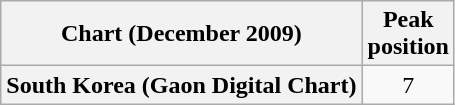<table class="wikitable plainrowheaders" style="text-align:center">
<tr>
<th scope="col">Chart (December 2009)</th>
<th scope="col">Peak<br>position</th>
</tr>
<tr>
<th scope="row">South Korea (Gaon Digital Chart)</th>
<td>7</td>
</tr>
</table>
